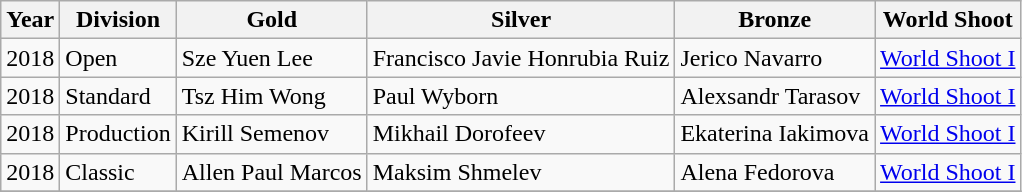<table class="wikitable sortable" style="text-align: left;">
<tr>
<th>Year</th>
<th>Division</th>
<th> Gold</th>
<th> Silver</th>
<th> Bronze</th>
<th>World Shoot</th>
</tr>
<tr>
<td>2018</td>
<td>Open</td>
<td> Sze Yuen Lee</td>
<td> Francisco Javie Honrubia Ruiz</td>
<td> Jerico Navarro</td>
<td><a href='#'>World Shoot I</a></td>
</tr>
<tr>
<td>2018</td>
<td>Standard</td>
<td> Tsz Him Wong</td>
<td> Paul Wyborn</td>
<td> Alexsandr Tarasov</td>
<td><a href='#'>World Shoot I</a></td>
</tr>
<tr>
<td>2018</td>
<td>Production</td>
<td> Kirill Semenov</td>
<td> Mikhail Dorofeev</td>
<td> Ekaterina Iakimova</td>
<td><a href='#'>World Shoot I</a></td>
</tr>
<tr>
<td>2018</td>
<td>Classic</td>
<td> Allen Paul Marcos</td>
<td> Maksim Shmelev</td>
<td> Alena Fedorova</td>
<td><a href='#'>World Shoot I</a></td>
</tr>
<tr>
</tr>
</table>
